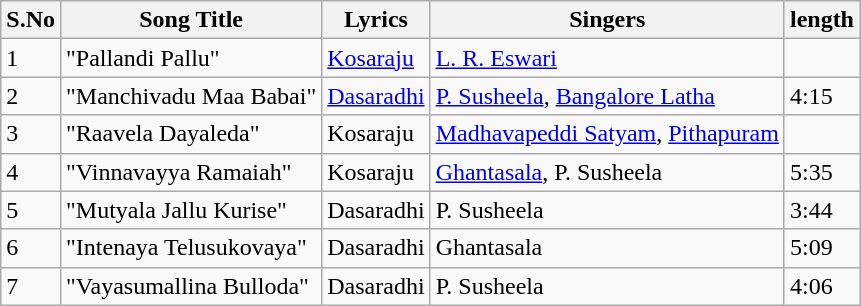<table class="wikitable">
<tr>
<th>S.No</th>
<th>Song Title</th>
<th>Lyrics</th>
<th>Singers</th>
<th>length</th>
</tr>
<tr>
<td>1</td>
<td>"Pallandi Pallu"</td>
<td><a href='#'>Kosaraju</a></td>
<td><a href='#'>L. R. Eswari</a></td>
<td></td>
</tr>
<tr>
<td>2</td>
<td>"Manchivadu Maa Babai"</td>
<td><a href='#'>Dasaradhi</a></td>
<td><a href='#'>P. Susheela</a>, <a href='#'>Bangalore Latha</a></td>
<td>4:15</td>
</tr>
<tr>
<td>3</td>
<td>"Raavela Dayaleda"</td>
<td>Kosaraju</td>
<td><a href='#'>Madhavapeddi Satyam</a>, <a href='#'>Pithapuram</a></td>
<td></td>
</tr>
<tr>
<td>4</td>
<td>"Vinnavayya Ramaiah"</td>
<td>Kosaraju</td>
<td><a href='#'>Ghantasala</a>, P. Susheela</td>
<td>5:35</td>
</tr>
<tr>
<td>5</td>
<td>"Mutyala Jallu Kurise"</td>
<td>Dasaradhi</td>
<td>P. Susheela</td>
<td>3:44</td>
</tr>
<tr>
<td>6</td>
<td>"Intenaya Telusukovaya"</td>
<td>Dasaradhi</td>
<td>Ghantasala</td>
<td>5:09</td>
</tr>
<tr>
<td>7</td>
<td>"Vayasumallina Bulloda"</td>
<td>Dasaradhi</td>
<td>P. Susheela</td>
<td>4:06</td>
</tr>
</table>
